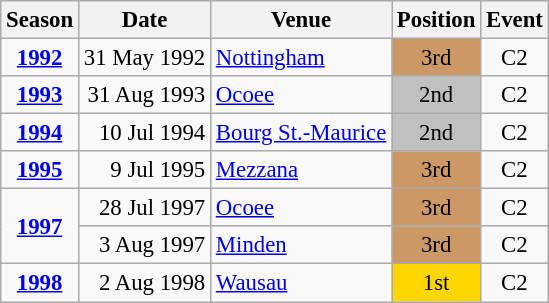<table class="wikitable" style="text-align:center; font-size:95%;">
<tr>
<th>Season</th>
<th>Date</th>
<th>Venue</th>
<th>Position</th>
<th>Event</th>
</tr>
<tr>
<td><strong><a href='#'>1992</a></strong></td>
<td align=right>31 May 1992</td>
<td align=left><a href='#'>Nottingham</a></td>
<td bgcolor=cc9966>3rd</td>
<td>C2</td>
</tr>
<tr>
<td><strong><a href='#'>1993</a></strong></td>
<td align=right>31 Aug 1993</td>
<td align=left><a href='#'>Ocoee</a></td>
<td bgcolor=silver>2nd</td>
<td>C2</td>
</tr>
<tr>
<td><strong><a href='#'>1994</a></strong></td>
<td align=right>10 Jul 1994</td>
<td align=left><a href='#'>Bourg St.-Maurice</a></td>
<td bgcolor=silver>2nd</td>
<td>C2</td>
</tr>
<tr>
<td><strong><a href='#'>1995</a></strong></td>
<td align=right>9 Jul 1995</td>
<td align=left><a href='#'>Mezzana</a></td>
<td bgcolor=cc9966>3rd</td>
<td>C2</td>
</tr>
<tr>
<td rowspan=2><strong><a href='#'>1997</a></strong></td>
<td align=right>28 Jul 1997</td>
<td align=left><a href='#'>Ocoee</a></td>
<td bgcolor=cc9966>3rd</td>
<td>C2</td>
</tr>
<tr>
<td align=right>3 Aug 1997</td>
<td align=left><a href='#'>Minden</a></td>
<td bgcolor=cc9966>3rd</td>
<td>C2</td>
</tr>
<tr>
<td><strong><a href='#'>1998</a></strong></td>
<td align=right>2 Aug 1998</td>
<td align=left><a href='#'>Wausau</a></td>
<td bgcolor=gold>1st</td>
<td>C2</td>
</tr>
</table>
